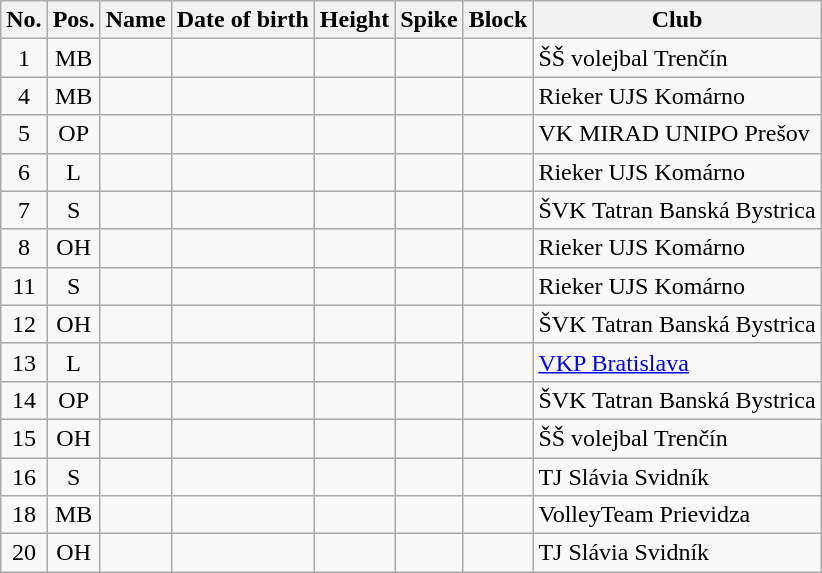<table class="wikitable sortable" style="text-align:center">
<tr>
<th>No.</th>
<th>Pos.</th>
<th>Name</th>
<th>Date of birth</th>
<th>Height</th>
<th>Spike</th>
<th>Block</th>
<th>Club</th>
</tr>
<tr>
<td>1</td>
<td>MB</td>
<td align=left></td>
<td align=left></td>
<td></td>
<td></td>
<td></td>
<td align=left> ŠŠ volejbal Trenčín</td>
</tr>
<tr>
<td>4</td>
<td>MB</td>
<td align=left></td>
<td align=left></td>
<td></td>
<td></td>
<td></td>
<td align=left> Rieker UJS Komárno</td>
</tr>
<tr>
<td>5</td>
<td>OP</td>
<td align=left></td>
<td align=left></td>
<td></td>
<td></td>
<td></td>
<td align=left> VK MIRAD UNIPO Prešov</td>
</tr>
<tr>
<td>6</td>
<td>L</td>
<td align=left></td>
<td align=left></td>
<td></td>
<td></td>
<td></td>
<td align=left> Rieker UJS Komárno</td>
</tr>
<tr>
<td>7</td>
<td>S</td>
<td align=left></td>
<td align=left></td>
<td></td>
<td></td>
<td></td>
<td align=left> ŠVK Tatran Banská Bystrica</td>
</tr>
<tr>
<td>8</td>
<td>OH</td>
<td align=left></td>
<td align=left></td>
<td></td>
<td></td>
<td></td>
<td align=left> Rieker UJS Komárno</td>
</tr>
<tr>
<td>11</td>
<td>S</td>
<td align=left></td>
<td align=left></td>
<td></td>
<td></td>
<td></td>
<td align=left> Rieker UJS Komárno</td>
</tr>
<tr>
<td>12</td>
<td>OH</td>
<td align=left></td>
<td align=left></td>
<td></td>
<td></td>
<td></td>
<td align=left> ŠVK Tatran Banská Bystrica</td>
</tr>
<tr>
<td>13</td>
<td>L</td>
<td align=left></td>
<td align=left></td>
<td></td>
<td></td>
<td></td>
<td align=left> <a href='#'>VKP Bratislava</a></td>
</tr>
<tr>
<td>14</td>
<td>OP</td>
<td align=left></td>
<td align=left></td>
<td></td>
<td></td>
<td></td>
<td align=left> ŠVK Tatran Banská Bystrica</td>
</tr>
<tr>
<td>15</td>
<td>OH</td>
<td align=left></td>
<td align=left></td>
<td></td>
<td></td>
<td></td>
<td align=left> ŠŠ volejbal Trenčín</td>
</tr>
<tr>
<td>16</td>
<td>S</td>
<td align=left></td>
<td align=left></td>
<td></td>
<td></td>
<td></td>
<td align=left> TJ Slávia Svidník</td>
</tr>
<tr>
<td>18</td>
<td>MB</td>
<td align=left></td>
<td align=left></td>
<td></td>
<td></td>
<td></td>
<td align=left> VolleyTeam Prievidza</td>
</tr>
<tr>
<td>20</td>
<td>OH</td>
<td align=left></td>
<td align=left></td>
<td></td>
<td></td>
<td></td>
<td align=left> TJ Slávia Svidník</td>
</tr>
</table>
